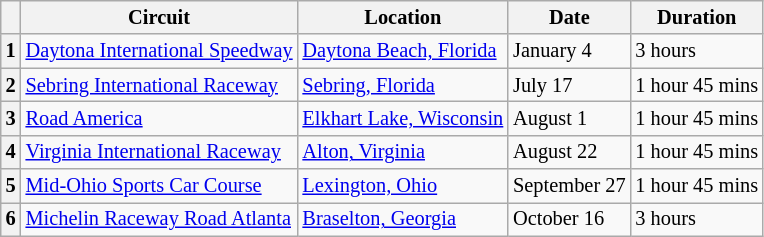<table class="wikitable" style="font-size:85%;">
<tr>
<th></th>
<th>Circuit</th>
<th>Location</th>
<th>Date</th>
<th>Duration</th>
</tr>
<tr>
<th>1</th>
<td><a href='#'>Daytona International Speedway</a></td>
<td><a href='#'>Daytona Beach, Florida</a></td>
<td>January 4</td>
<td>3 hours</td>
</tr>
<tr>
<th>2</th>
<td><a href='#'>Sebring International Raceway</a></td>
<td><a href='#'>Sebring, Florida</a></td>
<td>July 17</td>
<td>1 hour 45 mins</td>
</tr>
<tr>
<th>3</th>
<td><a href='#'>Road America</a></td>
<td><a href='#'>Elkhart Lake, Wisconsin</a></td>
<td>August 1</td>
<td>1 hour 45 mins</td>
</tr>
<tr>
<th>4</th>
<td><a href='#'>Virginia International Raceway</a></td>
<td><a href='#'>Alton, Virginia</a></td>
<td>August 22</td>
<td>1 hour 45 mins</td>
</tr>
<tr>
<th>5</th>
<td><a href='#'>Mid-Ohio Sports Car Course</a></td>
<td><a href='#'>Lexington, Ohio</a></td>
<td>September 27</td>
<td>1 hour 45 mins</td>
</tr>
<tr>
<th>6</th>
<td><a href='#'>Michelin Raceway Road Atlanta</a></td>
<td><a href='#'>Braselton, Georgia</a></td>
<td>October 16</td>
<td>3 hours</td>
</tr>
</table>
